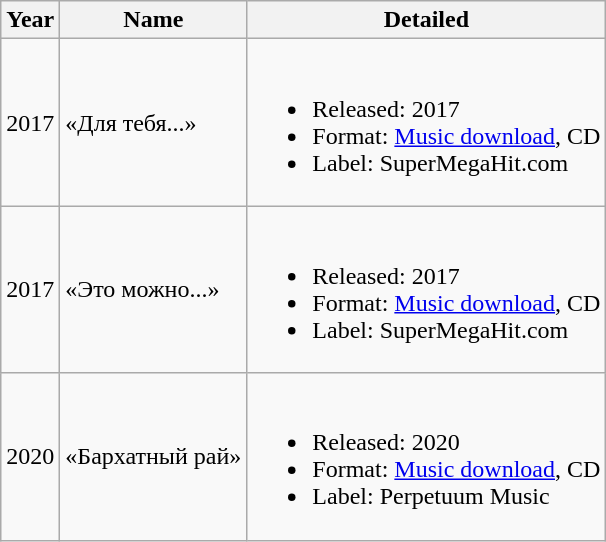<table class="wikitable">
<tr>
<th>Year</th>
<th>Name</th>
<th>Detailed</th>
</tr>
<tr>
<td align="center">2017</td>
<td>«Для тебя...»</td>
<td><br><ul><li>Released: 2017</li><li>Format: <a href='#'>Music download</a>, CD</li><li>Label: SuperMegaHit.com</li></ul></td>
</tr>
<tr>
<td align="center">2017</td>
<td>«Это можно...»</td>
<td><br><ul><li>Released: 2017</li><li>Format: <a href='#'>Music download</a>, CD</li><li>Label: SuperMegaHit.com</li></ul></td>
</tr>
<tr>
<td align="center">2020</td>
<td>«Бархатный рай»</td>
<td><br><ul><li>Released: 2020</li><li>Format: <a href='#'>Music download</a>, CD</li><li>Label: Perpetuum Music</li></ul></td>
</tr>
</table>
